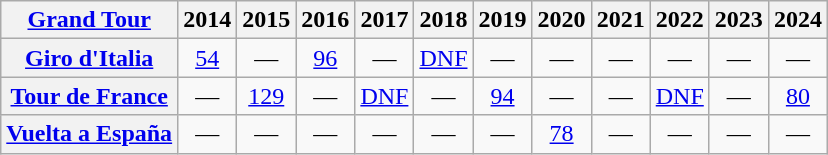<table class="wikitable plainrowheaders">
<tr>
<th scope="col"><a href='#'>Grand Tour</a></th>
<th scope="col">2014</th>
<th scope="col">2015</th>
<th scope="col">2016</th>
<th scope="col">2017</th>
<th scope="col">2018</th>
<th scope="col">2019</th>
<th scope="col">2020</th>
<th scope="col">2021</th>
<th scope="col">2022</th>
<th scope="col">2023</th>
<th scope="col">2024</th>
</tr>
<tr style="text-align:center;">
<th scope="row"> <a href='#'>Giro d'Italia</a></th>
<td><a href='#'>54</a></td>
<td>—</td>
<td><a href='#'>96</a></td>
<td>—</td>
<td><a href='#'>DNF</a></td>
<td>—</td>
<td>—</td>
<td>—</td>
<td>—</td>
<td>—</td>
<td>—</td>
</tr>
<tr style="text-align:center;">
<th scope="row"> <a href='#'>Tour de France</a></th>
<td>—</td>
<td><a href='#'>129</a></td>
<td>—</td>
<td><a href='#'>DNF</a></td>
<td>—</td>
<td><a href='#'>94</a></td>
<td>—</td>
<td>—</td>
<td><a href='#'>DNF</a></td>
<td>—</td>
<td><a href='#'>80</a></td>
</tr>
<tr style="text-align:center;">
<th scope="row"> <a href='#'>Vuelta a España</a></th>
<td>—</td>
<td>—</td>
<td>—</td>
<td>—</td>
<td>—</td>
<td>—</td>
<td><a href='#'>78</a></td>
<td>—</td>
<td>—</td>
<td>—</td>
<td>—</td>
</tr>
</table>
